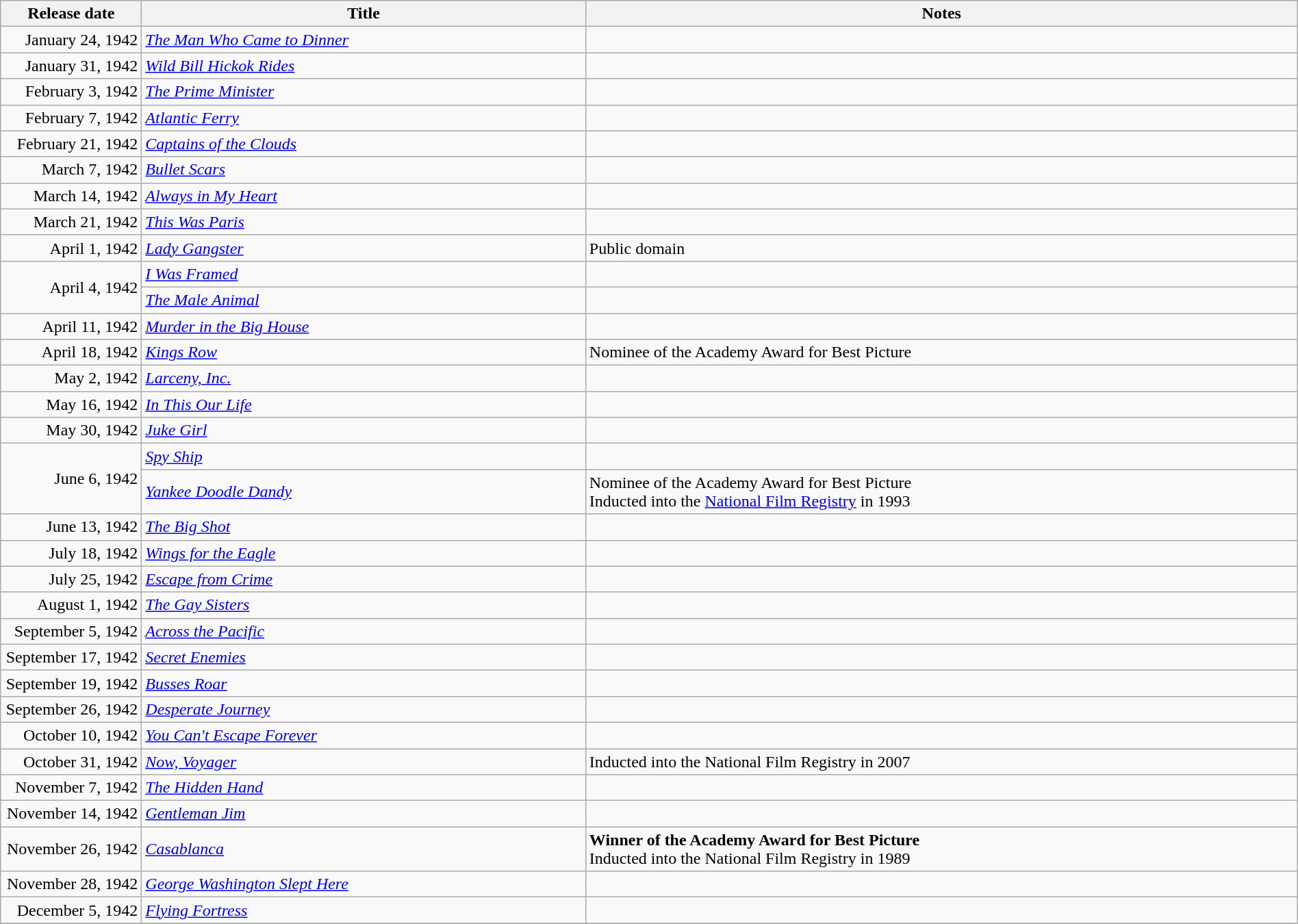<table class="wikitable sortable" style="width:100%;">
<tr>
<th scope="col" style="width:130px;">Release date</th>
<th>Title</th>
<th>Notes</th>
</tr>
<tr>
<td style="text-align:right;">January 24, 1942</td>
<td><em><a href='#'>The Man Who Came to Dinner</a></em></td>
<td></td>
</tr>
<tr>
<td style="text-align:right;">January 31, 1942</td>
<td><em><a href='#'>Wild Bill Hickok Rides</a></em></td>
<td></td>
</tr>
<tr>
<td style="text-align:right;">February 3, 1942</td>
<td><em><a href='#'>The Prime Minister</a></em></td>
<td></td>
</tr>
<tr>
<td style="text-align:right;">February 7, 1942</td>
<td><em><a href='#'>Atlantic Ferry</a></em></td>
<td></td>
</tr>
<tr>
<td style="text-align:right;">February 21, 1942</td>
<td><em><a href='#'>Captains of the Clouds</a></em></td>
<td></td>
</tr>
<tr>
<td style="text-align:right;">March 7, 1942</td>
<td><em><a href='#'>Bullet Scars</a></em></td>
<td></td>
</tr>
<tr>
<td style="text-align:right;">March 14, 1942</td>
<td><em><a href='#'>Always in My Heart</a></em></td>
<td></td>
</tr>
<tr>
<td style="text-align:right;">March 21, 1942</td>
<td><em><a href='#'>This Was Paris</a></em></td>
<td></td>
</tr>
<tr>
<td style="text-align:right;">April 1, 1942</td>
<td><em><a href='#'>Lady Gangster</a></em></td>
<td>Public domain</td>
</tr>
<tr>
<td style="text-align:right;" rowspan="2">April 4, 1942</td>
<td><em><a href='#'>I Was Framed</a></em></td>
<td></td>
</tr>
<tr>
<td><em><a href='#'>The Male Animal</a></em></td>
<td></td>
</tr>
<tr>
<td style="text-align:right;">April 11, 1942</td>
<td><em><a href='#'>Murder in the Big House</a></em></td>
<td></td>
</tr>
<tr>
<td style="text-align:right;">April 18, 1942</td>
<td><em><a href='#'>Kings Row</a></em></td>
<td>Nominee of the Academy Award for Best Picture</td>
</tr>
<tr>
<td style="text-align:right;">May 2, 1942</td>
<td><em><a href='#'>Larceny, Inc.</a></em></td>
<td></td>
</tr>
<tr>
<td style="text-align:right;">May 16, 1942</td>
<td><em><a href='#'>In This Our Life</a></em></td>
<td></td>
</tr>
<tr>
<td style="text-align:right;">May 30, 1942</td>
<td><em><a href='#'>Juke Girl</a></em></td>
<td></td>
</tr>
<tr>
<td style="text-align:right;" rowspan="2">June 6, 1942</td>
<td><em><a href='#'>Spy Ship</a></em></td>
<td></td>
</tr>
<tr>
<td><em><a href='#'>Yankee Doodle Dandy</a></em></td>
<td>Nominee of the Academy Award for Best Picture<br>Inducted into the <a href='#'>National Film Registry</a> in 1993</td>
</tr>
<tr>
<td style="text-align:right;">June 13, 1942</td>
<td><em><a href='#'>The Big Shot</a></em></td>
<td></td>
</tr>
<tr>
<td style="text-align:right;">July 18, 1942</td>
<td><em><a href='#'>Wings for the Eagle</a></em></td>
<td></td>
</tr>
<tr>
<td style="text-align:right;">July 25, 1942</td>
<td><em><a href='#'>Escape from Crime</a></em></td>
<td></td>
</tr>
<tr>
<td style="text-align:right;">August 1, 1942</td>
<td><em><a href='#'>The Gay Sisters</a></em></td>
<td></td>
</tr>
<tr>
<td style="text-align:right;">September 5, 1942</td>
<td><em><a href='#'>Across the Pacific</a></em></td>
<td></td>
</tr>
<tr>
<td style="text-align:right;">September 17, 1942</td>
<td><em><a href='#'>Secret Enemies</a></em></td>
<td></td>
</tr>
<tr>
<td style="text-align:right;">September 19, 1942</td>
<td><em><a href='#'>Busses Roar</a></em></td>
<td></td>
</tr>
<tr>
<td style="text-align:right;">September 26, 1942</td>
<td><em><a href='#'>Desperate Journey</a></em></td>
<td></td>
</tr>
<tr>
<td style="text-align:right;">October 10, 1942</td>
<td><em><a href='#'>You Can't Escape Forever</a></em></td>
<td></td>
</tr>
<tr>
<td style="text-align:right;">October 31, 1942</td>
<td><em><a href='#'>Now, Voyager</a></em></td>
<td>Inducted into the National Film Registry in 2007</td>
</tr>
<tr>
<td style="text-align:right;">November 7, 1942</td>
<td><em><a href='#'>The Hidden Hand</a></em></td>
<td></td>
</tr>
<tr>
<td style="text-align:right;">November 14, 1942</td>
<td><em><a href='#'>Gentleman Jim</a></em></td>
<td></td>
</tr>
<tr>
<td style="text-align:right;">November 26, 1942</td>
<td><em><a href='#'>Casablanca</a></em></td>
<td><strong>Winner of the Academy Award for Best Picture</strong><br>Inducted into the National Film Registry in 1989</td>
</tr>
<tr>
<td style="text-align:right;">November 28, 1942</td>
<td><em><a href='#'>George Washington Slept Here</a></em></td>
<td></td>
</tr>
<tr>
<td style="text-align:right;">December 5, 1942</td>
<td><em><a href='#'>Flying Fortress</a></em></td>
<td></td>
</tr>
<tr>
</tr>
</table>
